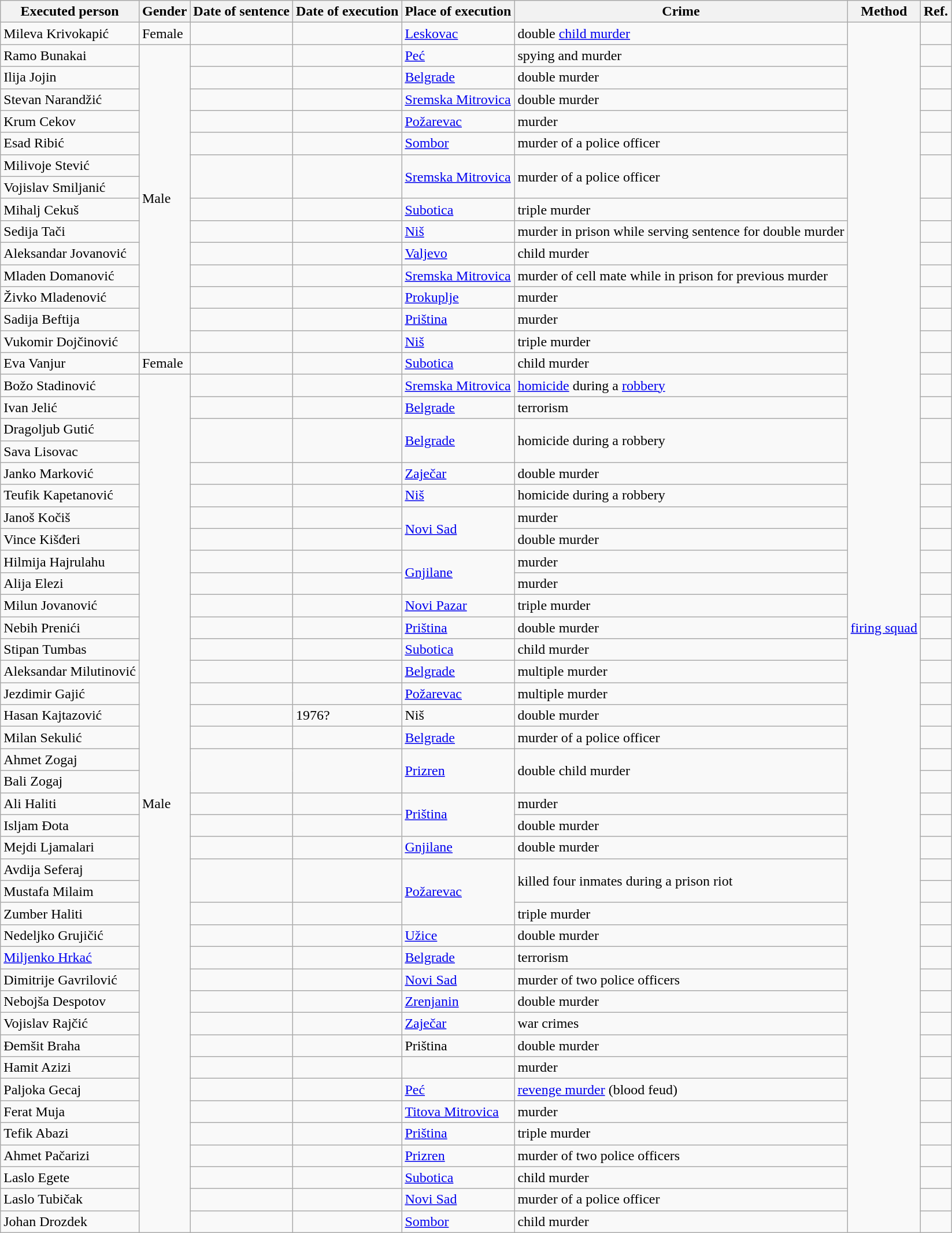<table class="wikitable sortable">
<tr>
<th>Executed person</th>
<th>Gender</th>
<th>Date of sentence</th>
<th>Date of execution</th>
<th>Place of execution</th>
<th>Crime</th>
<th>Method</th>
<th>Ref.</th>
</tr>
<tr>
<td>Mileva Krivokapić</td>
<td>Female</td>
<td></td>
<td></td>
<td><a href='#'>Leskovac</a></td>
<td>double <a href='#'>child murder</a></td>
<td rowspan="55"><a href='#'>firing squad</a></td>
<td></td>
</tr>
<tr>
<td>Ramo Bunakai</td>
<td rowspan="14">Male</td>
<td></td>
<td></td>
<td><a href='#'>Peć</a></td>
<td>spying and murder</td>
<td></td>
</tr>
<tr>
<td>Ilija Jojin</td>
<td></td>
<td></td>
<td><a href='#'>Belgrade</a></td>
<td>double murder</td>
<td></td>
</tr>
<tr>
<td>Stevan Narandžić</td>
<td></td>
<td></td>
<td><a href='#'>Sremska Mitrovica</a></td>
<td>double murder</td>
<td></td>
</tr>
<tr>
<td>Krum Cekov</td>
<td></td>
<td></td>
<td><a href='#'>Požarevac</a></td>
<td>murder</td>
<td></td>
</tr>
<tr>
<td>Esad Ribić</td>
<td></td>
<td></td>
<td><a href='#'>Sombor</a></td>
<td>murder of a police officer</td>
<td></td>
</tr>
<tr>
<td>Milivoje Stević</td>
<td rowspan="2"></td>
<td rowspan="2"></td>
<td rowspan="2"><a href='#'>Sremska Mitrovica</a></td>
<td rowspan="2">murder of a police officer</td>
<td rowspan="2"></td>
</tr>
<tr>
<td>Vojislav Smiljanić</td>
</tr>
<tr>
<td>Mihalj Cekuš</td>
<td></td>
<td></td>
<td><a href='#'>Subotica</a></td>
<td>triple murder</td>
<td></td>
</tr>
<tr>
<td>Sedija Tači</td>
<td></td>
<td></td>
<td><a href='#'>Niš</a></td>
<td>murder in prison while serving sentence for double murder</td>
<td></td>
</tr>
<tr>
<td>Aleksandar Jovanović</td>
<td></td>
<td></td>
<td><a href='#'>Valjevo</a></td>
<td>child murder</td>
<td></td>
</tr>
<tr>
<td>Mladen Domanović</td>
<td></td>
<td></td>
<td><a href='#'>Sremska Mitrovica</a></td>
<td>murder of cell mate while in prison for previous murder</td>
<td></td>
</tr>
<tr>
<td>Živko Mladenović</td>
<td></td>
<td></td>
<td><a href='#'>Prokuplje</a></td>
<td>murder</td>
<td></td>
</tr>
<tr>
<td>Sadija Beftija</td>
<td></td>
<td></td>
<td><a href='#'>Priština</a></td>
<td>murder</td>
<td></td>
</tr>
<tr>
<td>Vukomir Dojčinović</td>
<td></td>
<td></td>
<td><a href='#'>Niš</a></td>
<td>triple murder</td>
<td></td>
</tr>
<tr>
<td>Eva Vanjur</td>
<td>Female</td>
<td></td>
<td></td>
<td><a href='#'>Subotica</a></td>
<td>child murder</td>
<td></td>
</tr>
<tr>
<td>Božo Stadinović</td>
<td rowspan="39">Male</td>
<td></td>
<td></td>
<td><a href='#'>Sremska Mitrovica</a></td>
<td><a href='#'>homicide</a> during a <a href='#'>robbery</a></td>
<td></td>
</tr>
<tr>
<td>Ivan Jelić</td>
<td></td>
<td></td>
<td><a href='#'>Belgrade</a></td>
<td>terrorism</td>
<td></td>
</tr>
<tr>
<td>Dragoljub Gutić</td>
<td rowspan="2"></td>
<td rowspan="2"></td>
<td rowspan="2"><a href='#'>Belgrade</a></td>
<td rowspan="2">homicide during a robbery</td>
<td rowspan="2"></td>
</tr>
<tr>
<td>Sava Lisovac</td>
</tr>
<tr>
<td>Janko Marković</td>
<td></td>
<td></td>
<td><a href='#'>Zaječar</a></td>
<td>double murder</td>
<td></td>
</tr>
<tr>
<td>Teufik Kapetanović</td>
<td></td>
<td></td>
<td><a href='#'>Niš</a></td>
<td>homicide during a robbery</td>
<td></td>
</tr>
<tr>
<td>Janoš Kočiš</td>
<td></td>
<td></td>
<td rowspan="2"><a href='#'>Novi Sad</a></td>
<td>murder</td>
<td></td>
</tr>
<tr>
<td>Vince Kišđeri</td>
<td></td>
<td></td>
<td>double murder</td>
<td></td>
</tr>
<tr>
<td>Hilmija Hajrulahu</td>
<td></td>
<td></td>
<td rowspan="2"><a href='#'>Gnjilane</a></td>
<td>murder</td>
<td></td>
</tr>
<tr>
<td>Alija Elezi</td>
<td></td>
<td></td>
<td>murder</td>
<td></td>
</tr>
<tr>
<td>Milun Jovanović</td>
<td></td>
<td></td>
<td><a href='#'>Novi Pazar</a></td>
<td>triple murder</td>
<td></td>
</tr>
<tr>
<td>Nebih Prenići</td>
<td></td>
<td></td>
<td><a href='#'>Priština</a></td>
<td>double murder</td>
<td></td>
</tr>
<tr>
<td>Stipan Tumbas</td>
<td></td>
<td></td>
<td><a href='#'>Subotica</a></td>
<td>child murder</td>
<td></td>
</tr>
<tr>
<td>Aleksandar Milutinović</td>
<td></td>
<td></td>
<td><a href='#'>Belgrade</a></td>
<td>multiple murder</td>
<td></td>
</tr>
<tr>
<td>Jezdimir Gajić</td>
<td></td>
<td></td>
<td><a href='#'>Požarevac</a></td>
<td>multiple murder</td>
<td></td>
</tr>
<tr>
<td>Hasan Kajtazović</td>
<td></td>
<td>1976?</td>
<td>Niš</td>
<td>double murder</td>
<td></td>
</tr>
<tr>
<td>Milan Sekulić</td>
<td></td>
<td></td>
<td><a href='#'>Belgrade</a></td>
<td>murder of a police officer</td>
<td></td>
</tr>
<tr>
<td>Ahmet Zogaj</td>
<td rowspan="2"></td>
<td rowspan="2"></td>
<td rowspan="2"><a href='#'>Prizren</a></td>
<td rowspan="2">double child murder</td>
<td></td>
</tr>
<tr>
<td>Bali Zogaj</td>
<td></td>
</tr>
<tr>
<td>Ali Haliti</td>
<td></td>
<td></td>
<td rowspan="2"><a href='#'>Priština</a></td>
<td>murder</td>
<td></td>
</tr>
<tr>
<td>Isljam Đota</td>
<td></td>
<td></td>
<td>double murder</td>
<td></td>
</tr>
<tr>
<td>Mejdi Ljamalari</td>
<td></td>
<td></td>
<td><a href='#'>Gnjilane</a></td>
<td>double murder</td>
<td></td>
</tr>
<tr>
<td>Avdija Seferaj</td>
<td rowspan="2"></td>
<td rowspan="2"></td>
<td rowspan="3"><a href='#'>Požarevac</a></td>
<td rowspan="2">killed four inmates during a prison riot</td>
<td></td>
</tr>
<tr>
<td>Mustafa Milaim</td>
<td></td>
</tr>
<tr>
<td>Zumber Haliti</td>
<td></td>
<td></td>
<td>triple murder</td>
<td></td>
</tr>
<tr>
<td>Nedeljko Grujičić</td>
<td></td>
<td></td>
<td><a href='#'>Užice</a></td>
<td>double murder</td>
<td></td>
</tr>
<tr>
<td><a href='#'>Miljenko Hrkać</a></td>
<td></td>
<td></td>
<td><a href='#'>Belgrade</a></td>
<td>terrorism</td>
<td></td>
</tr>
<tr>
<td>Dimitrije Gavrilović</td>
<td></td>
<td></td>
<td><a href='#'>Novi Sad</a></td>
<td>murder of two police officers</td>
<td></td>
</tr>
<tr>
<td>Nebojša Despotov</td>
<td></td>
<td></td>
<td><a href='#'>Zrenjanin</a></td>
<td>double murder</td>
<td></td>
</tr>
<tr>
<td>Vojislav Rajčić</td>
<td></td>
<td></td>
<td><a href='#'>Zaječar</a></td>
<td>war crimes</td>
<td></td>
</tr>
<tr>
<td>Đemšit Braha</td>
<td></td>
<td></td>
<td>Priština</td>
<td>double murder</td>
<td></td>
</tr>
<tr>
<td>Hamit Azizi</td>
<td></td>
<td></td>
<td></td>
<td>murder</td>
<td></td>
</tr>
<tr>
<td>Paljoka Gecaj</td>
<td></td>
<td></td>
<td><a href='#'>Peć</a></td>
<td><a href='#'>revenge murder</a> (blood feud)</td>
<td></td>
</tr>
<tr>
<td>Ferat Muja</td>
<td></td>
<td></td>
<td><a href='#'>Titova Mitrovica</a></td>
<td>murder</td>
<td></td>
</tr>
<tr>
<td>Tefik Abazi</td>
<td></td>
<td></td>
<td><a href='#'>Priština</a></td>
<td>triple murder</td>
<td></td>
</tr>
<tr>
<td>Ahmet Pačarizi</td>
<td></td>
<td></td>
<td><a href='#'>Prizren</a></td>
<td>murder of two police officers</td>
<td></td>
</tr>
<tr>
<td>Laslo Egete</td>
<td></td>
<td></td>
<td><a href='#'>Subotica</a></td>
<td>child murder</td>
<td></td>
</tr>
<tr>
<td>Laslo Tubičak</td>
<td></td>
<td></td>
<td><a href='#'>Novi Sad</a></td>
<td>murder of a police officer</td>
<td></td>
</tr>
<tr>
<td>Johan Drozdek</td>
<td></td>
<td></td>
<td><a href='#'>Sombor</a></td>
<td>child murder</td>
<td></td>
</tr>
</table>
